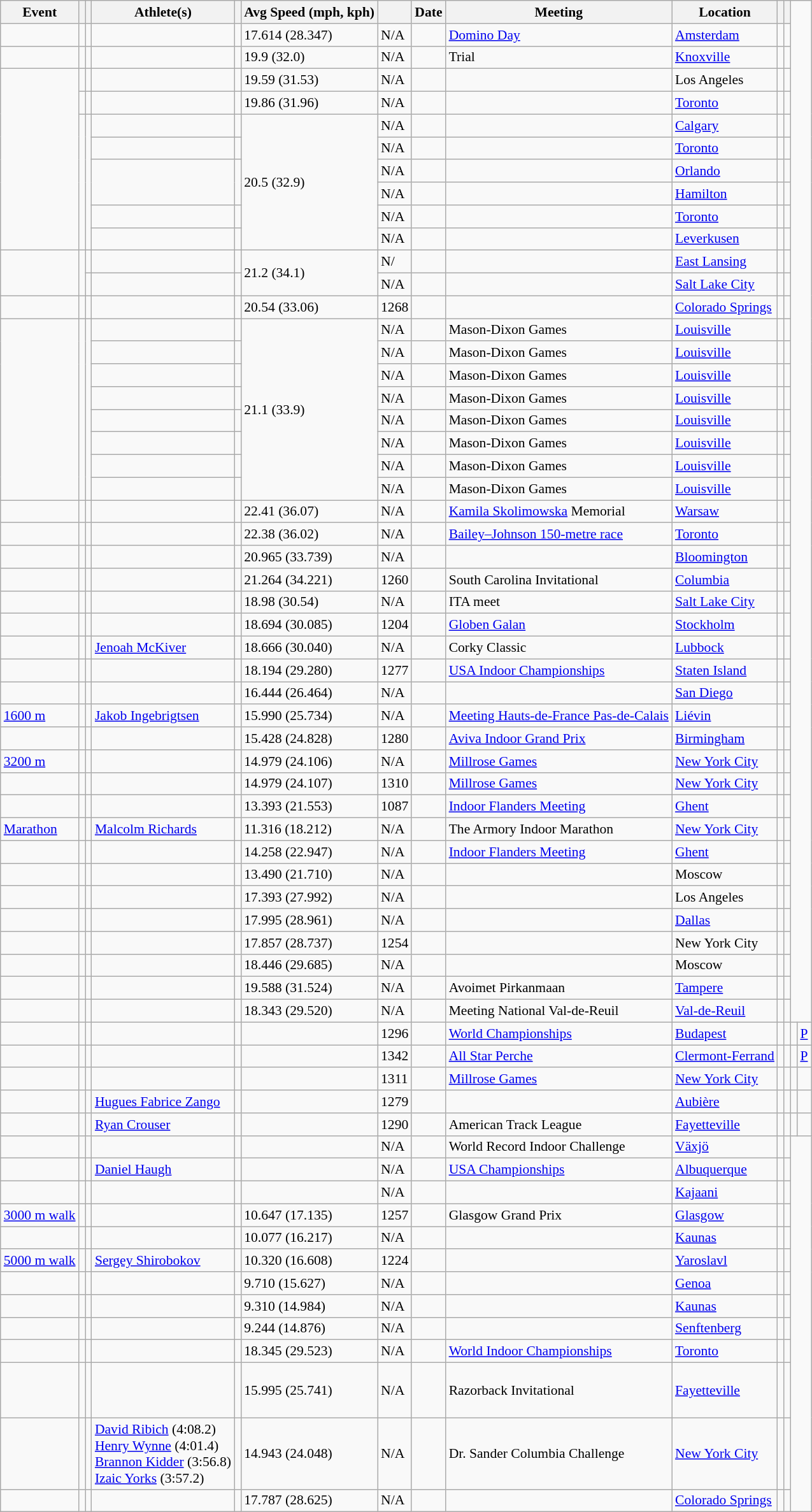<table class="wikitable sortable plainrowheaders" style="font-size:90%;">
<tr>
<th>Event</th>
<th></th>
<th class="unsortable"></th>
<th>Athlete(s)</th>
<th></th>
<th>Avg Speed (mph, kph)</th>
<th></th>
<th>Date</th>
<th>Meeting</th>
<th>Location</th>
<th></th>
<th class="unsortable"></th>
</tr>
<tr>
<td></td>
<td data-sort-value="1Secs00003.81"></td>
<td></td>
<td></td>
<td></td>
<td>17.614 (28.347)</td>
<td>N/A</td>
<td></td>
<td><a href='#'>Domino Day</a></td>
<td><a href='#'>Amsterdam</a></td>
<td></td>
<td></td>
</tr>
<tr>
<td></td>
<td data-sort-value="1Secs00004.12"></td>
<td></td>
<td></td>
<td></td>
<td>19.9 (32.0)</td>
<td>N/A</td>
<td></td>
<td>Trial</td>
<td><a href='#'>Knoxville</a></td>
<td></td>
<td></td>
</tr>
<tr>
<td rowspan=8></td>
<td data-sort-value="1Secs00005.22"></td>
<td></td>
<td></td>
<td></td>
<td>19.59 (31.53)</td>
<td>N/A</td>
<td></td>
<td></td>
<td>Los Angeles</td>
<td></td>
<td></td>
</tr>
<tr>
<td data-sort-value="1Secs00005.15"></td>
<td></td>
<td></td>
<td></td>
<td>19.86 (31.96)</td>
<td>N/A</td>
<td></td>
<td></td>
<td><a href='#'>Toronto</a></td>
<td></td>
<td></td>
</tr>
<tr>
<td rowspan=6 data-sort-value="1Secs00005.00"></td>
<td rowspan=6></td>
<td></td>
<td></td>
<td rowspan="6">20.5 (32.9)</td>
<td>N/A</td>
<td></td>
<td></td>
<td><a href='#'>Calgary</a></td>
<td></td>
<td></td>
</tr>
<tr>
<td></td>
<td></td>
<td>N/A</td>
<td></td>
<td></td>
<td><a href='#'>Toronto</a></td>
<td></td>
<td></td>
</tr>
<tr>
<td rowspan=2></td>
<td rowspan=2></td>
<td>N/A</td>
<td></td>
<td></td>
<td><a href='#'>Orlando</a></td>
<td></td>
<td></td>
</tr>
<tr>
<td>N/A</td>
<td></td>
<td></td>
<td><a href='#'>Hamilton</a></td>
<td></td>
<td></td>
</tr>
<tr>
<td></td>
<td></td>
<td>N/A</td>
<td></td>
<td></td>
<td><a href='#'>Toronto</a></td>
<td></td>
<td></td>
</tr>
<tr>
<td></td>
<td></td>
<td>N/A</td>
<td></td>
<td></td>
<td><a href='#'>Leverkusen</a></td>
<td></td>
<td></td>
</tr>
<tr>
<td rowspan=2></td>
<td rowspan=2 data-sort-value="1Secs00005.80"></td>
<td></td>
<td></td>
<td></td>
<td rowspan="2">21.2 (34.1)</td>
<td>N/</td>
<td></td>
<td></td>
<td><a href='#'>East Lansing</a></td>
<td></td>
<td></td>
</tr>
<tr>
<td></td>
<td></td>
<td></td>
<td>N/A</td>
<td></td>
<td></td>
<td><a href='#'>Salt Lake City</a></td>
<td></td>
<td></td>
</tr>
<tr>
<td></td>
<td data-sort-value="1Secs00005.99"></td>
<td></td>
<td></td>
<td></td>
<td>20.54 (33.06)</td>
<td>1268</td>
<td></td>
<td></td>
<td><a href='#'>Colorado Springs</a></td>
<td></td>
<td></td>
</tr>
<tr>
<td rowspan=8></td>
<td rowspan=8 data-sort-value="1Secs00006.80"></td>
<td rowspan=8></td>
<td></td>
<td></td>
<td rowspan="8">21.1 (33.9)</td>
<td>N/A</td>
<td></td>
<td>Mason-Dixon Games</td>
<td><a href='#'>Louisville</a></td>
<td></td>
<td></td>
</tr>
<tr>
<td></td>
<td></td>
<td>N/A</td>
<td></td>
<td>Mason-Dixon Games</td>
<td><a href='#'>Louisville</a></td>
<td></td>
<td></td>
</tr>
<tr>
<td></td>
<td></td>
<td>N/A</td>
<td></td>
<td>Mason-Dixon Games</td>
<td><a href='#'>Louisville</a></td>
<td></td>
<td></td>
</tr>
<tr>
<td></td>
<td></td>
<td>N/A</td>
<td></td>
<td>Mason-Dixon Games</td>
<td><a href='#'>Louisville</a></td>
<td></td>
<td></td>
</tr>
<tr>
<td></td>
<td></td>
<td>N/A</td>
<td></td>
<td>Mason-Dixon Games</td>
<td><a href='#'>Louisville</a></td>
<td></td>
<td></td>
</tr>
<tr>
<td></td>
<td></td>
<td>N/A</td>
<td></td>
<td>Mason-Dixon Games</td>
<td><a href='#'>Louisville</a></td>
<td></td>
<td></td>
</tr>
<tr>
<td></td>
<td></td>
<td>N/A</td>
<td></td>
<td>Mason-Dixon Games</td>
<td><a href='#'>Louisville</a></td>
<td></td>
<td></td>
</tr>
<tr>
<td></td>
<td></td>
<td>N/A</td>
<td></td>
<td>Mason-Dixon Games</td>
<td><a href='#'>Louisville</a></td>
<td></td>
<td></td>
</tr>
<tr>
<td></td>
<td data-sort-value="1Secs00009.98"></td>
<td></td>
<td></td>
<td></td>
<td>22.41 (36.07)</td>
<td>N/A</td>
<td></td>
<td><a href='#'>Kamila Skolimowska</a> Memorial</td>
<td><a href='#'>Warsaw</a></td>
<td></td>
<td><wbr></td>
</tr>
<tr>
<td></td>
<td data-sort-value="1Secs00014.99"></td>
<td></td>
<td></td>
<td></td>
<td>22.38 (36.02)</td>
<td>N/A</td>
<td></td>
<td><a href='#'>Bailey–Johnson 150-metre race</a></td>
<td><a href='#'>Toronto</a></td>
<td></td>
<td></td>
</tr>
<tr>
<td></td>
<td data-sort-value="1Secs00029.27"></td>
<td></td>
<td></td>
<td></td>
<td>20.965 (33.739)</td>
<td>N/A</td>
<td></td>
<td></td>
<td><a href='#'>Bloomington</a></td>
<td></td>
<td></td>
</tr>
<tr>
<td></td>
<td data-sort-value="1Secs00031.56"></td>
<td></td>
<td></td>
<td></td>
<td>21.264 (34.221)</td>
<td>1260</td>
<td></td>
<td>South Carolina Invitational</td>
<td><a href='#'>Columbia</a></td>
<td></td>
<td></td>
</tr>
<tr>
<td></td>
<td data-sort-value="1Secs00053.90"></td>
<td></td>
<td></td>
<td></td>
<td>18.98 (30.54)</td>
<td>N/A</td>
<td></td>
<td>ITA meet</td>
<td><a href='#'>Salt Lake City</a></td>
<td></td>
<td></td>
</tr>
<tr>
<td></td>
<td data-sort-value="1Secs00059.83"></td>
<td></td>
<td></td>
<td></td>
<td>18.694 (30.085)</td>
<td>1204</td>
<td></td>
<td><a href='#'>Globen Galan</a></td>
<td><a href='#'>Stockholm</a></td>
<td></td>
<td></td>
</tr>
<tr>
<td></td>
<td></td>
<td></td>
<td><a href='#'>Jenoah McKiver</a></td>
<td></td>
<td>18.666 (30.040)</td>
<td>N/A</td>
<td></td>
<td>Corky Classic</td>
<td><a href='#'>Lubbock</a></td>
<td></td>
<td></td>
</tr>
<tr>
<td></td>
<td></td>
<td></td>
<td></td>
<td></td>
<td>18.194 (29.280)</td>
<td>1277</td>
<td></td>
<td><a href='#'>USA Indoor Championships</a></td>
<td><a href='#'>Staten Island</a></td>
<td></td>
<td></td>
</tr>
<tr>
<td></td>
<td data-sort-value="1Secs124.39"></td>
<td></td>
<td></td>
<td></td>
<td>16.444 (26.464)</td>
<td>N/A</td>
<td></td>
<td></td>
<td><a href='#'>San Diego</a></td>
<td></td>
<td></td>
</tr>
<tr>
<td><a href='#'>1600 m</a></td>
<td></td>
<td></td>
<td><a href='#'>Jakob Ingebrigtsen</a></td>
<td></td>
<td>15.990 (25.734)</td>
<td>N/A</td>
<td></td>
<td><a href='#'>Meeting Hauts-de-France Pas-de-Calais</a></td>
<td><a href='#'>Liévin</a></td>
<td></td>
<td></td>
</tr>
<tr>
<td></td>
<td data-sort-value="1Secs00289.99"></td>
<td></td>
<td></td>
<td></td>
<td>15.428 (24.828)</td>
<td>1280</td>
<td></td>
<td><a href='#'>Aviva Indoor Grand Prix</a></td>
<td><a href='#'>Birmingham</a></td>
<td></td>
<td></td>
</tr>
<tr>
<td><a href='#'>3200 m</a></td>
<td></td>
<td></td>
<td></td>
<td></td>
<td>14.979 (24.106)</td>
<td>N/A</td>
<td></td>
<td><a href='#'>Millrose Games</a></td>
<td><a href='#'>New York City</a></td>
<td></td>
<td></td>
</tr>
<tr>
<td></td>
<td data-sort-value="1Secs00483.40"></td>
<td></td>
<td></td>
<td></td>
<td>14.979 (24.107)</td>
<td>1310</td>
<td></td>
<td><a href='#'>Millrose Games</a></td>
<td><a href='#'>New York City</a></td>
<td></td>
<td></td>
</tr>
<tr>
<td></td>
<td data-sort-value="1Secs01670.29"></td>
<td></td>
<td></td>
<td></td>
<td>13.393 (21.553)</td>
<td>1087</td>
<td></td>
<td><a href='#'>Indoor Flanders Meeting</a></td>
<td><a href='#'>Ghent</a></td>
<td></td>
<td></td>
</tr>
<tr>
<td><a href='#'>Marathon</a></td>
<td></td>
<td></td>
<td><a href='#'>Malcolm Richards</a></td>
<td></td>
<td>11.316 (18.212)</td>
<td>N/A</td>
<td></td>
<td>The Armory Indoor Marathon</td>
<td><a href='#'>New York City</a></td>
<td></td>
<td></td>
</tr>
<tr>
<td></td>
<td data-sort-value="1Secs00313.77"></td>
<td></td>
<td></td>
<td></td>
<td>14.258 (22.947)</td>
<td>N/A</td>
<td></td>
<td><a href='#'>Indoor Flanders Meeting</a></td>
<td><a href='#'>Ghent</a></td>
<td></td>
<td><wbr></td>
</tr>
<tr>
<td></td>
<td data-sort-value="1Secs00497.46"></td>
<td></td>
<td></td>
<td></td>
<td>13.490 (21.710)</td>
<td>N/A</td>
<td></td>
<td></td>
<td>Moscow</td>
<td></td>
<td></td>
</tr>
<tr>
<td></td>
<td data-sort-value="1Secs00005.88"></td>
<td></td>
<td></td>
<td></td>
<td>17.393 (27.992)</td>
<td>N/A</td>
<td></td>
<td></td>
<td>Los Angeles</td>
<td></td>
<td></td>
</tr>
<tr>
<td></td>
<td data-sort-value="1Secs00006.82"></td>
<td></td>
<td></td>
<td></td>
<td>17.995 (28.961)</td>
<td>N/A</td>
<td></td>
<td></td>
<td><a href='#'>Dallas</a></td>
<td></td>
<td></td>
</tr>
<tr>
<td></td>
<td data-sort-value="1Secs00006.89"></td>
<td></td>
<td></td>
<td></td>
<td>17.857 (28.737)</td>
<td>1254</td>
<td></td>
<td></td>
<td>New York City</td>
<td></td>
<td></td>
</tr>
<tr>
<td></td>
<td data-sort-value="1Secs00013.34"></td>
<td></td>
<td></td>
<td></td>
<td>18.446 (29.685)</td>
<td>N/A</td>
<td></td>
<td></td>
<td>Moscow</td>
<td></td>
<td></td>
</tr>
<tr>
<td></td>
<td></td>
<td></td>
<td></td>
<td></td>
<td>19.588 (31.524)</td>
<td>N/A</td>
<td></td>
<td>Avoimet Pirkanmaan</td>
<td><a href='#'>Tampere</a></td>
<td></td>
<td></td>
</tr>
<tr>
<td></td>
<td data-sort-value="1Secs00048.78"></td>
<td></td>
<td></td>
<td></td>
<td>18.343 (29.520)</td>
<td>N/A</td>
<td></td>
<td>Meeting National Val-de-Reuil</td>
<td><a href='#'>Val-de-Reuil</a></td>
<td></td>
<td><wbr></td>
</tr>
<tr>
<td></td>
<td data-sort-value="2Mtrs000002.43"></td>
<td></td>
<td></td>
<td></td>
<td></td>
<td>1296</td>
<td></td>
<td><a href='#'>World Championships</a></td>
<td><a href='#'>Budapest</a></td>
<td></td>
<td></td>
<td></td>
<td><a href='#'>P</a></td>
</tr>
<tr>
<td></td>
<td data-sort-value="2Mtrs000006.22"></td>
<td></td>
<td></td>
<td></td>
<td></td>
<td>1342</td>
<td></td>
<td><a href='#'>All Star Perche</a></td>
<td><a href='#'>Clermont-Ferrand</a></td>
<td></td>
<td></td>
<td></td>
<td><a href='#'>P</a></td>
</tr>
<tr>
<td></td>
<td data-sort-value="2Mtrs000008.79"></td>
<td></td>
<td></td>
<td></td>
<td></td>
<td>1311</td>
<td></td>
<td><a href='#'>Millrose Games</a></td>
<td><a href='#'>New York City</a></td>
<td></td>
<td></td>
<td></td>
<td></td>
</tr>
<tr>
<td></td>
<td data-sort-value="2Mtrs000017.92"></td>
<td></td>
<td><a href='#'>Hugues Fabrice Zango</a></td>
<td></td>
<td></td>
<td>1279</td>
<td></td>
<td></td>
<td><a href='#'>Aubière</a></td>
<td></td>
<td></td>
<td></td>
<td></td>
</tr>
<tr>
<td></td>
<td data-sort-value="2Mtrs000022.82"></td>
<td></td>
<td><a href='#'>Ryan Crouser</a></td>
<td></td>
<td></td>
<td>1290</td>
<td></td>
<td>American Track League</td>
<td><a href='#'>Fayetteville</a></td>
<td></td>
<td></td>
<td></td>
<td></td>
</tr>
<tr>
<td></td>
<td data-sort-value="2Mtrs000069.51"></td>
<td></td>
<td></td>
<td></td>
<td></td>
<td>N/A</td>
<td></td>
<td>World Record Indoor Challenge</td>
<td><a href='#'>Växjö</a></td>
<td></td>
<td></td>
</tr>
<tr>
<td></td>
<td data-sort-value="2Mtrs000026.35"></td>
<td></td>
<td><a href='#'>Daniel Haugh</a></td>
<td></td>
<td></td>
<td>N/A</td>
<td></td>
<td><a href='#'>USA Championships</a></td>
<td><a href='#'>Albuquerque</a></td>
<td></td>
<td></td>
</tr>
<tr>
<td></td>
<td data-sort-value="2Mtrs000085.78"></td>
<td></td>
<td></td>
<td></td>
<td></td>
<td>N/A</td>
<td></td>
<td></td>
<td><a href='#'>Kajaani</a></td>
<td></td>
<td></td>
</tr>
<tr>
<td><a href='#'>3000 m walk</a></td>
<td></td>
<td></td>
<td></td>
<td></td>
<td>10.647 (17.135)</td>
<td>1257</td>
<td></td>
<td>Glasgow Grand Prix</td>
<td><a href='#'>Glasgow</a></td>
<td></td>
<td></td>
</tr>
<tr>
<td></td>
<td data-sort-value="1Secs00714.50"></td>
<td></td>
<td></td>
<td></td>
<td>10.077 (16.217)</td>
<td>N/A</td>
<td></td>
<td></td>
<td><a href='#'>Kaunas</a></td>
<td></td>
<td></td>
</tr>
<tr>
<td><a href='#'>5000 m walk</a></td>
<td></td>
<td></td>
<td><a href='#'>Sergey Shirobokov</a></td>
<td></td>
<td>10.320 (16.608)</td>
<td>1224</td>
<td></td>
<td></td>
<td><a href='#'>Yaroslavl</a></td>
<td></td>
<td></td>
</tr>
<tr>
<td></td>
<td data-sort-value="1Secs02303.73"></td>
<td></td>
<td></td>
<td></td>
<td>9.710 (15.627)</td>
<td>N/A</td>
<td></td>
<td></td>
<td><a href='#'>Genoa</a></td>
<td></td>
<td></td>
</tr>
<tr>
<td></td>
<td data-sort-value="1Secs03603.90"></td>
<td></td>
<td></td>
<td></td>
<td>9.310 (14.984)</td>
<td>N/A</td>
<td></td>
<td></td>
<td><a href='#'>Kaunas</a></td>
<td></td>
<td></td>
</tr>
<tr>
<td></td>
<td data-sort-value="1Secs04840.00"></td>
<td></td>
<td></td>
<td></td>
<td>9.244 (14.876)</td>
<td>N/A</td>
<td></td>
<td></td>
<td><a href='#'>Senftenberg</a></td>
<td></td>
<td></td>
</tr>
<tr>
<td></td>
<td data-sort-value="1Secs00195.1"></td>
<td></td>
<td></td>
<td></td>
<td>18.345 (29.523)</td>
<td>N/A</td>
<td></td>
<td><a href='#'>World Indoor Championships</a></td>
<td><a href='#'>Toronto</a></td>
<td></td>
<td></td>
</tr>
<tr>
<td></td>
<td data-sort-value="1Secs00559.42"></td>
<td></td>
<td></td>
<td><br><br><br></td>
<td>15.995 (25.741)</td>
<td>N/A</td>
<td></td>
<td>Razorback Invitational</td>
<td><a href='#'>Fayetteville</a></td>
<td></td>
<td></td>
</tr>
<tr>
<td></td>
<td data-sort-value="1Secs00963.68"></td>
<td></td>
<td><a href='#'>David Ribich</a> (4:08.2)<br><a href='#'>Henry Wynne</a> (4:01.4)<br><a href='#'>Brannon Kidder</a> (3:56.8)<br><a href='#'>Izaic Yorks</a> (3:57.2)</td>
<td></td>
<td>14.943 (24.048)</td>
<td>N/A</td>
<td></td>
<td>Dr. Sander Columbia Challenge</td>
<td><a href='#'>New York City</a></td>
<td></td>
<td></td>
</tr>
<tr>
<td></td>
<td data-sort-value="1Secs00027.6"></td>
<td></td>
<td></td>
<td></td>
<td>17.787 (28.625)</td>
<td>N/A</td>
<td></td>
<td></td>
<td><a href='#'>Colorado Springs</a></td>
<td></td>
<td></td>
</tr>
</table>
